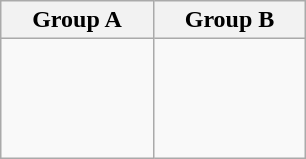<table class="wikitable">
<tr>
<th width=33%>Group A</th>
<th width=33%>Group B</th>
</tr>
<tr>
<td><br><br>
<br>
<br>
</td>
<td><br><br>
<br>
<br>
</td>
</tr>
</table>
